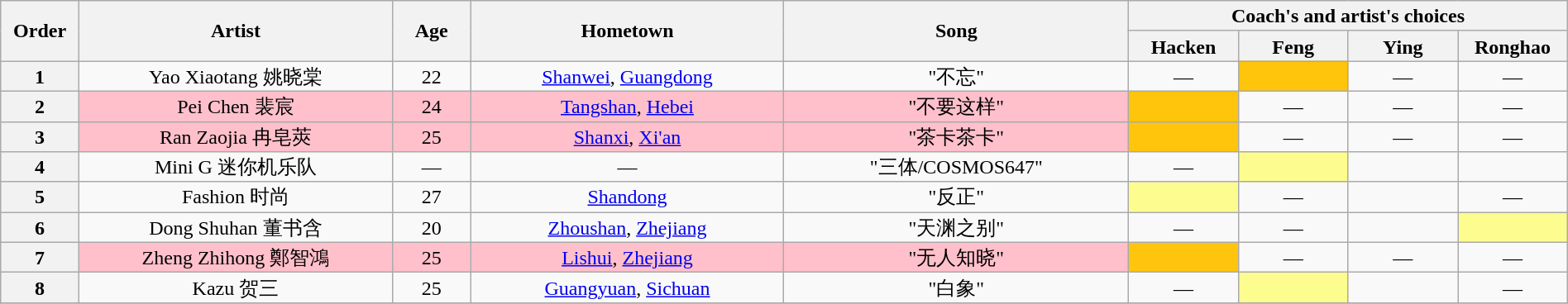<table class="wikitable" style="text-align:center; line-height:17px; width:100%;">
<tr>
<th scope="col" rowspan="2" style="width:05%;">Order</th>
<th scope="col" rowspan="2" style="width:20%;">Artist</th>
<th scope="col" rowspan="2" style="width:05%;">Age</th>
<th scope="col" rowspan="2" style="width:20%;">Hometown</th>
<th scope="col" rowspan="2" style="width:22%;">Song</th>
<th scope="col" colspan="4" style="width:28%;">Coach's and artist's choices</th>
</tr>
<tr>
<th style="width:07%;">Hacken</th>
<th style="width:07%;">Feng</th>
<th style="width:07%;">Ying</th>
<th style="width:07%;">Ronghao</th>
</tr>
<tr>
<th>1</th>
<td>Yao Xiaotang 姚晓棠</td>
<td>22</td>
<td><a href='#'>Shanwei</a>, <a href='#'>Guangdong</a></td>
<td>"不忘"</td>
<td>—</td>
<td style="background:#FFC40C;"><strong></strong></td>
<td>—</td>
<td>—</td>
</tr>
<tr>
<th>2</th>
<td style="background:pink;">Pei Chen 裴宸</td>
<td style="background:pink;">24</td>
<td style="background:pink;"><a href='#'>Tangshan</a>, <a href='#'>Hebei</a></td>
<td style="background:pink;">"不要这样"</td>
<td style="background:#FFC40C;"></td>
<td>—</td>
<td>—</td>
<td>—</td>
</tr>
<tr>
<th>3</th>
<td style="background:pink;">Ran Zaojia 冉皂莢</td>
<td style="background:pink;">25</td>
<td style="background:pink;"><a href='#'>Shanxi</a>, <a href='#'>Xi'an</a></td>
<td style="background:pink;">"茶卡茶卡"</td>
<td style="background:#FFC40C;"><strong></strong></td>
<td>—</td>
<td>—</td>
<td>—</td>
</tr>
<tr>
<th>4</th>
<td>Mini G 迷你机乐队</td>
<td>—</td>
<td>—</td>
<td>"三体/COSMOS647"</td>
<td>—</td>
<td style="background:#fdfc8f;"><strong></strong></td>
<td><strong></strong></td>
<td><strong></strong></td>
</tr>
<tr>
<th>5</th>
<td>Fashion 时尚</td>
<td>27</td>
<td><a href='#'>Shandong</a></td>
<td>"反正"</td>
<td style="background:#fdfc8f;"><strong></strong></td>
<td>—</td>
<td><strong></strong></td>
<td>—</td>
</tr>
<tr>
<th>6</th>
<td>Dong Shuhan 董书含</td>
<td>20</td>
<td><a href='#'>Zhoushan</a>, <a href='#'>Zhejiang</a></td>
<td>"天渊之别"</td>
<td>—</td>
<td>—</td>
<td><strong></strong></td>
<td style="background:#fdfc8f;"><strong></strong></td>
</tr>
<tr>
<th>7</th>
<td style="background:pink;">Zheng Zhihong 鄭智鴻</td>
<td style="background:pink;">25</td>
<td style="background:pink;"><a href='#'>Lishui</a>, <a href='#'>Zhejiang</a></td>
<td style="background:pink;">"无人知晓"</td>
<td style="background:#FFC40C;"><strong></strong></td>
<td>—</td>
<td>—</td>
<td>—</td>
</tr>
<tr>
<th>8</th>
<td>Kazu 贺三</td>
<td>25</td>
<td><a href='#'>Guangyuan</a>, <a href='#'>Sichuan</a></td>
<td>"白象"</td>
<td>—</td>
<td style="background:#fdfc8f;"><strong></strong></td>
<td><strong></strong></td>
<td>—</td>
</tr>
<tr>
</tr>
</table>
